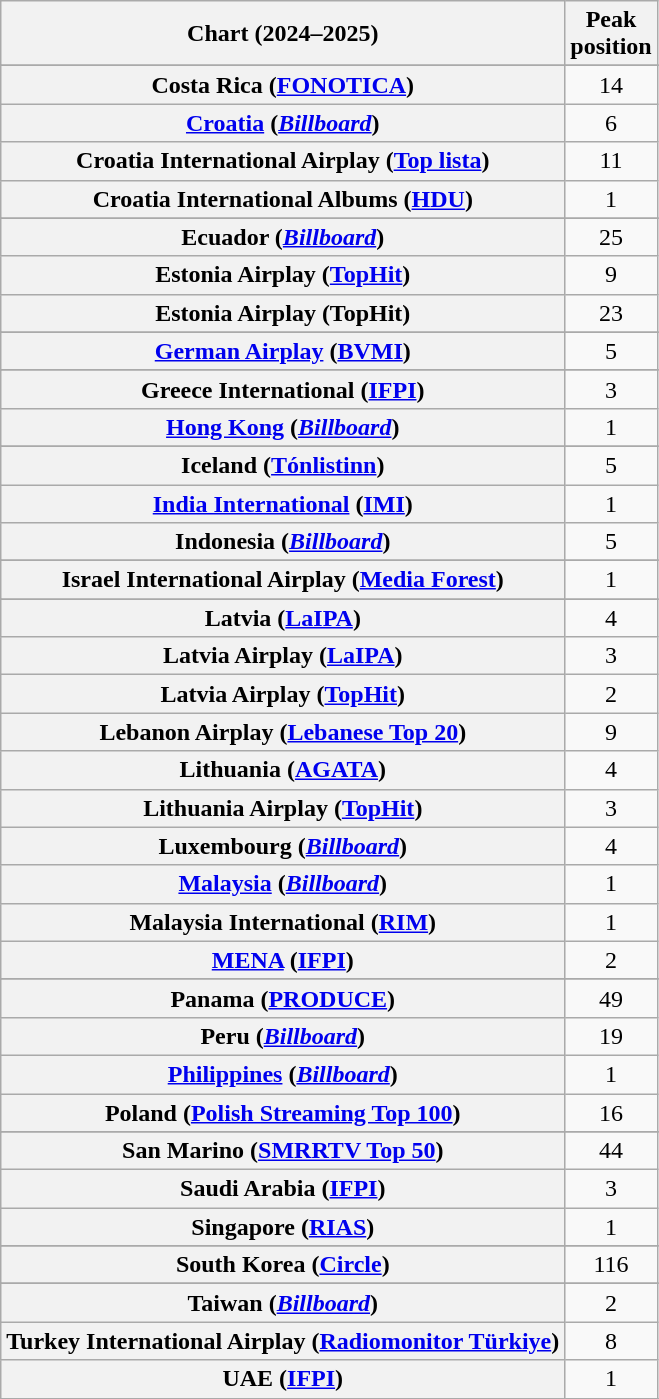<table class="wikitable plainrowheaders sortable" style="text-align:center">
<tr>
<th scope="col">Chart (2024–2025)</th>
<th scope="col">Peak<br>position</th>
</tr>
<tr>
</tr>
<tr>
</tr>
<tr>
</tr>
<tr>
</tr>
<tr>
</tr>
<tr>
</tr>
<tr>
</tr>
<tr>
</tr>
<tr>
</tr>
<tr>
</tr>
<tr>
</tr>
<tr>
<th scope="row">Costa Rica (<a href='#'>FONOTICA</a>)</th>
<td>14</td>
</tr>
<tr>
<th scope="row"><a href='#'>Croatia</a> (<em><a href='#'>Billboard</a></em>)</th>
<td>6</td>
</tr>
<tr>
<th scope="row">Croatia International Airplay (<a href='#'>Top lista</a>)</th>
<td>11</td>
</tr>
<tr>
<th scope="row">Croatia International Albums (<a href='#'>HDU</a>)<br></th>
<td>1</td>
</tr>
<tr>
</tr>
<tr>
</tr>
<tr>
</tr>
<tr>
<th scope="row">Ecuador (<em><a href='#'>Billboard</a></em>)</th>
<td>25</td>
</tr>
<tr>
<th scope="row">Estonia Airplay (<a href='#'>TopHit</a>)</th>
<td>9</td>
</tr>
<tr>
<th scope="row">Estonia Airplay (TopHit)<br></th>
<td>23</td>
</tr>
<tr>
</tr>
<tr>
</tr>
<tr>
</tr>
<tr>
<th scope="row"><a href='#'>German Airplay</a> (<a href='#'>BVMI</a>)</th>
<td>5</td>
</tr>
<tr>
</tr>
<tr>
<th scope="row">Greece International (<a href='#'>IFPI</a>)</th>
<td>3</td>
</tr>
<tr>
<th scope="row"><a href='#'>Hong Kong</a> (<em><a href='#'>Billboard</a></em>)</th>
<td>1</td>
</tr>
<tr>
</tr>
<tr>
<th scope="row">Iceland (<a href='#'>Tónlistinn</a>)</th>
<td>5</td>
</tr>
<tr>
<th scope="row"><a href='#'>India International</a> (<a href='#'>IMI</a>)</th>
<td>1</td>
</tr>
<tr>
<th scope="row">Indonesia (<em><a href='#'>Billboard</a></em>)</th>
<td>5</td>
</tr>
<tr>
</tr>
<tr>
<th scope="row">Israel International Airplay (<a href='#'>Media Forest</a>)</th>
<td>1</td>
</tr>
<tr>
</tr>
<tr>
</tr>
<tr>
<th scope="row">Latvia (<a href='#'>LaIPA</a>)</th>
<td>4</td>
</tr>
<tr>
<th scope="row">Latvia Airplay (<a href='#'>LaIPA</a>)</th>
<td>3</td>
</tr>
<tr>
<th scope="row">Latvia Airplay (<a href='#'>TopHit</a>)<br></th>
<td>2</td>
</tr>
<tr>
<th scope="row">Lebanon Airplay (<a href='#'>Lebanese Top 20</a>)</th>
<td>9</td>
</tr>
<tr>
<th scope="row">Lithuania (<a href='#'>AGATA</a>)</th>
<td>4</td>
</tr>
<tr>
<th scope="row">Lithuania Airplay (<a href='#'>TopHit</a>)</th>
<td>3</td>
</tr>
<tr>
<th scope="row">Luxembourg (<em><a href='#'>Billboard</a></em>)</th>
<td>4</td>
</tr>
<tr>
<th scope="row"><a href='#'>Malaysia</a> (<em><a href='#'>Billboard</a></em>)</th>
<td>1</td>
</tr>
<tr>
<th scope="row">Malaysia International (<a href='#'>RIM</a>)</th>
<td>1</td>
</tr>
<tr>
<th scope="row"><a href='#'>MENA</a> (<a href='#'>IFPI</a>)</th>
<td>2</td>
</tr>
<tr>
</tr>
<tr>
</tr>
<tr>
</tr>
<tr>
</tr>
<tr>
<th scope="row">Panama (<a href='#'>PRODUCE</a>)</th>
<td>49</td>
</tr>
<tr>
<th scope="row">Peru (<em><a href='#'>Billboard</a></em>)</th>
<td>19</td>
</tr>
<tr>
<th scope="row"><a href='#'>Philippines</a> (<em><a href='#'>Billboard</a></em>)</th>
<td>1</td>
</tr>
<tr>
<th scope="row">Poland (<a href='#'>Polish Streaming Top 100</a>)</th>
<td>16</td>
</tr>
<tr>
</tr>
<tr>
<th scope="row">San Marino (<a href='#'>SMRRTV Top 50</a>)</th>
<td>44</td>
</tr>
<tr>
<th scope="row">Saudi Arabia (<a href='#'>IFPI</a>)</th>
<td>3</td>
</tr>
<tr>
<th scope="row">Singapore (<a href='#'>RIAS</a>)</th>
<td>1</td>
</tr>
<tr>
</tr>
<tr>
</tr>
<tr>
</tr>
<tr>
<th scope="row">South Korea (<a href='#'>Circle</a>)</th>
<td>116</td>
</tr>
<tr>
</tr>
<tr>
</tr>
<tr>
</tr>
<tr>
<th scope="row">Taiwan (<em><a href='#'>Billboard</a></em>)</th>
<td>2</td>
</tr>
<tr>
<th scope="row">Turkey International Airplay (<a href='#'>Radiomonitor Türkiye</a>)</th>
<td>8</td>
</tr>
<tr>
<th scope="row">UAE (<a href='#'>IFPI</a>)</th>
<td>1</td>
</tr>
<tr>
</tr>
<tr>
</tr>
<tr>
</tr>
<tr>
</tr>
<tr>
</tr>
<tr>
</tr>
</table>
